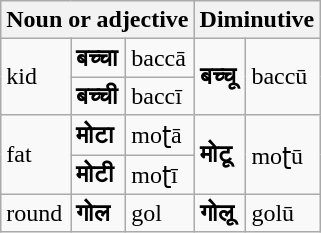<table class="wikitable">
<tr>
<th colspan="3">Noun or adjective</th>
<th colspan="2">Diminutive</th>
</tr>
<tr>
<td rowspan="2">kid</td>
<td><strong>बच्चा</strong></td>
<td>baccā</td>
<td rowspan="2"><strong>बच्चू</strong></td>
<td rowspan="2">baccū</td>
</tr>
<tr>
<td><strong>बच्ची</strong></td>
<td>baccī</td>
</tr>
<tr>
<td rowspan="2">fat</td>
<td><strong>मोटा</strong></td>
<td>moʈā</td>
<td rowspan="2"><strong>मोटू</strong></td>
<td rowspan="2">moʈū</td>
</tr>
<tr>
<td><strong>मोटी</strong></td>
<td>moʈī</td>
</tr>
<tr>
<td>round</td>
<td><strong>गोल</strong></td>
<td>gol</td>
<td><strong>गोलू</strong></td>
<td>golū</td>
</tr>
</table>
